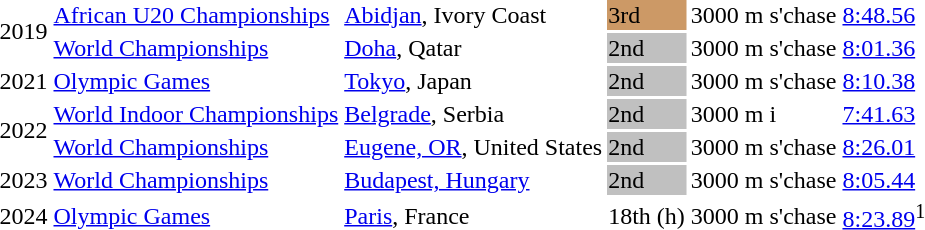<table>
<tr>
<td rowspan=2>2019</td>
<td><a href='#'>African U20 Championships</a></td>
<td><a href='#'>Abidjan</a>, Ivory Coast</td>
<td bgcolor=cc9966>3rd</td>
<td>3000 m s'chase</td>
<td><a href='#'>8:48.56</a></td>
</tr>
<tr>
<td><a href='#'>World Championships</a></td>
<td><a href='#'>Doha</a>, Qatar</td>
<td bgcolor=silver>2nd</td>
<td>3000 m s'chase</td>
<td><a href='#'>8:01.36</a> <strong></strong></td>
</tr>
<tr>
<td>2021</td>
<td><a href='#'>Olympic Games</a></td>
<td><a href='#'>Tokyo</a>, Japan</td>
<td bgcolor=silver>2nd</td>
<td>3000 m s'chase</td>
<td><a href='#'>8:10.38</a></td>
</tr>
<tr>
<td rowspan=2>2022</td>
<td><a href='#'>World Indoor Championships</a></td>
<td><a href='#'>Belgrade</a>, Serbia</td>
<td bgcolor=silver>2nd</td>
<td>3000 m i</td>
<td><a href='#'>7:41.63</a></td>
</tr>
<tr>
<td><a href='#'>World Championships</a></td>
<td><a href='#'>Eugene, OR</a>, United States</td>
<td bgcolor=silver>2nd</td>
<td>3000 m s'chase</td>
<td><a href='#'>8:26.01</a></td>
</tr>
<tr>
<td>2023</td>
<td><a href='#'>World Championships</a></td>
<td><a href='#'>Budapest, Hungary</a></td>
<td bgcolor=silver>2nd</td>
<td>3000 m s'chase</td>
<td><a href='#'>8:05.44</a></td>
</tr>
<tr>
<td>2024</td>
<td><a href='#'>Olympic Games</a></td>
<td><a href='#'>Paris</a>, France</td>
<td>18th (h)</td>
<td>3000 m s'chase</td>
<td><a href='#'>8:23.89</a><sup>1</sup></td>
</tr>
</table>
